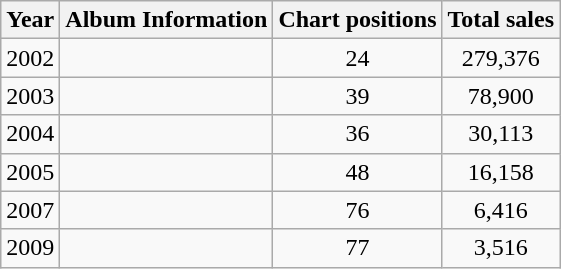<table class="wikitable">
<tr>
<th rowspan="1">Year</th>
<th rowspan="1">Album Information</th>
<th colspan="1">Chart positions</th>
<th colspan="1">Total sales</th>
</tr>
<tr>
<td align="center">2002</td>
<td><br></td>
<td align="center">24</td>
<td align="center">279,376</td>
</tr>
<tr>
<td align="center">2003</td>
<td><br></td>
<td align="center">39</td>
<td align="center">78,900</td>
</tr>
<tr>
<td align="center">2004</td>
<td><br></td>
<td align="center">36</td>
<td align="center">30,113</td>
</tr>
<tr>
<td align="center">2005</td>
<td><br></td>
<td align="center">48</td>
<td align="center">16,158</td>
</tr>
<tr>
<td align="center">2007</td>
<td><br></td>
<td align="center">76</td>
<td align="center">6,416</td>
</tr>
<tr>
<td align="center">2009</td>
<td><br></td>
<td align="center">77</td>
<td align="center">3,516</td>
</tr>
</table>
